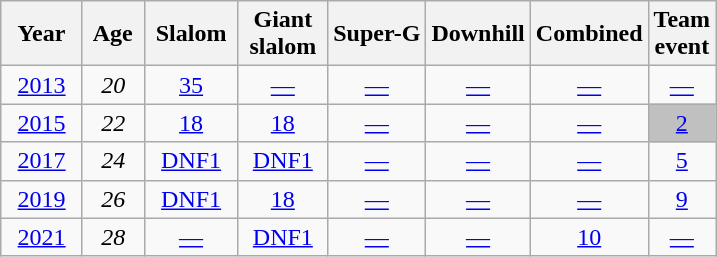<table class=wikitable style="text-align:center">
<tr>
<th>  Year  </th>
<th> Age </th>
<th> Slalom </th>
<th> Giant <br> slalom </th>
<th>Super-G</th>
<th>Downhill</th>
<th>Combined</th>
<th>Team<br>event</th>
</tr>
<tr>
<td><a href='#'>2013</a></td>
<td><em>20</em></td>
<td><a href='#'>35</a></td>
<td><a href='#'>—</a></td>
<td><a href='#'>—</a></td>
<td><a href='#'>—</a></td>
<td><a href='#'>—</a></td>
<td><a href='#'>—</a></td>
</tr>
<tr>
<td><a href='#'>2015</a></td>
<td><em>22</em></td>
<td><a href='#'>18</a></td>
<td><a href='#'>18</a></td>
<td><a href='#'>—</a></td>
<td><a href='#'>—</a></td>
<td><a href='#'>—</a></td>
<td style="background:silver;"><a href='#'>2</a></td>
</tr>
<tr>
<td><a href='#'>2017</a></td>
<td><em>24</em></td>
<td><a href='#'>DNF1</a></td>
<td><a href='#'>DNF1</a></td>
<td><a href='#'>—</a></td>
<td><a href='#'>—</a></td>
<td><a href='#'>—</a></td>
<td><a href='#'>5</a></td>
</tr>
<tr>
<td><a href='#'>2019</a></td>
<td><em>26</em></td>
<td><a href='#'>DNF1</a></td>
<td><a href='#'>18</a></td>
<td><a href='#'>—</a></td>
<td><a href='#'>—</a></td>
<td><a href='#'>—</a></td>
<td><a href='#'>9</a></td>
</tr>
<tr>
<td><a href='#'>2021</a></td>
<td><em>28</em></td>
<td><a href='#'>—</a></td>
<td><a href='#'>DNF1</a></td>
<td><a href='#'>—</a></td>
<td><a href='#'>—</a></td>
<td><a href='#'>10</a></td>
<td><a href='#'>—</a></td>
</tr>
</table>
